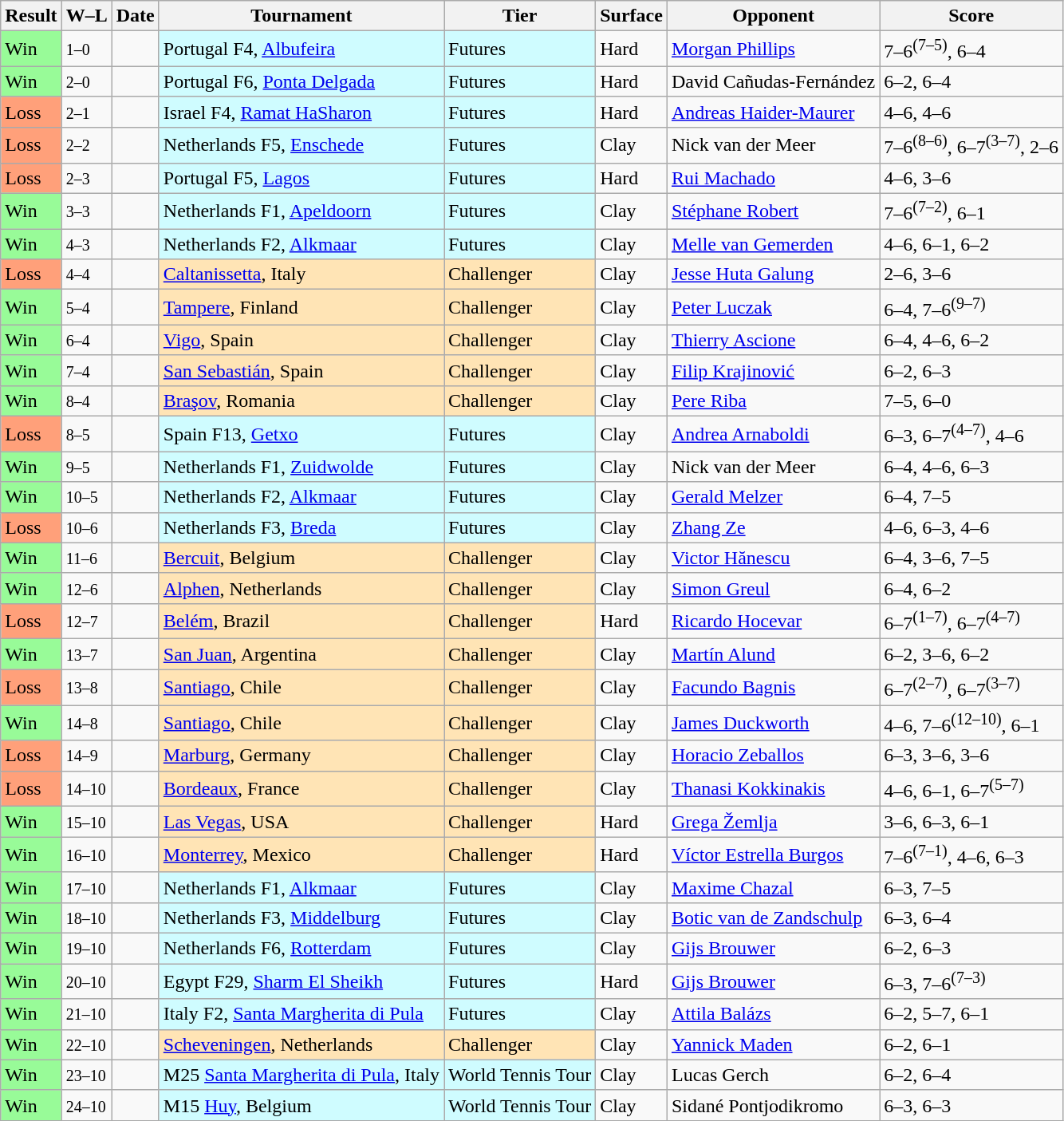<table class="sortable wikitable">
<tr>
<th>Result</th>
<th class="unsortable">W–L</th>
<th>Date</th>
<th>Tournament</th>
<th>Tier</th>
<th>Surface</th>
<th>Opponent</th>
<th class="unsortable">Score</th>
</tr>
<tr>
<td bgcolor=98fb98>Win</td>
<td><small>1–0</small></td>
<td></td>
<td style="background:#cffcff;">Portugal F4, <a href='#'>Albufeira</a></td>
<td style="background:#cffcff;">Futures</td>
<td>Hard</td>
<td> <a href='#'>Morgan Phillips</a></td>
<td>7–6<sup>(7–5)</sup>, 6–4</td>
</tr>
<tr>
<td bgcolor=98fb98>Win</td>
<td><small>2–0</small></td>
<td></td>
<td style="background:#cffcff;">Portugal F6, <a href='#'>Ponta Delgada</a></td>
<td style="background:#cffcff;">Futures</td>
<td>Hard</td>
<td> David Cañudas-Fernández</td>
<td>6–2, 6–4</td>
</tr>
<tr>
<td bgcolor=FFA07A>Loss</td>
<td><small>2–1</small></td>
<td></td>
<td style="background:#cffcff;">Israel F4, <a href='#'>Ramat HaSharon</a></td>
<td bgcolor=cffcff>Futures</td>
<td>Hard</td>
<td> <a href='#'>Andreas Haider-Maurer</a></td>
<td>4–6, 4–6</td>
</tr>
<tr>
<td bgcolor=FFA07A>Loss</td>
<td><small>2–2</small></td>
<td></td>
<td style="background:#cffcff;">Netherlands F5, <a href='#'>Enschede</a></td>
<td bgcolor=cffcff>Futures</td>
<td>Clay</td>
<td> Nick van der Meer</td>
<td>7–6<sup>(8–6)</sup>, 6–7<sup>(3–7)</sup>, 2–6</td>
</tr>
<tr>
<td bgcolor=FFA07A>Loss</td>
<td><small>2–3</small></td>
<td></td>
<td style="background:#cffcff;">Portugal F5, <a href='#'>Lagos</a></td>
<td style="background:#cffcff;">Futures</td>
<td>Hard</td>
<td> <a href='#'>Rui Machado</a></td>
<td>4–6, 3–6</td>
</tr>
<tr>
<td bgcolor=98fb98>Win</td>
<td><small>3–3</small></td>
<td></td>
<td style="background:#cffcff;">Netherlands F1, <a href='#'>Apeldoorn</a></td>
<td bgcolor=cffcff>Futures</td>
<td>Clay</td>
<td> <a href='#'>Stéphane Robert</a></td>
<td>7–6<sup>(7–2)</sup>, 6–1</td>
</tr>
<tr>
<td bgcolor=98fb98>Win</td>
<td><small>4–3</small></td>
<td></td>
<td style="background:#cffcff;">Netherlands F2, <a href='#'>Alkmaar</a></td>
<td bgcolor=cffcff>Futures</td>
<td>Clay</td>
<td> <a href='#'>Melle van Gemerden</a></td>
<td>4–6, 6–1, 6–2</td>
</tr>
<tr>
<td bgcolor=ffa07a>Loss</td>
<td><small>4–4</small></td>
<td><a href='#'></a></td>
<td style="background:moccasin;"><a href='#'>Caltanissetta</a>, Italy</td>
<td style="background:moccasin;">Challenger</td>
<td>Clay</td>
<td> <a href='#'>Jesse Huta Galung</a></td>
<td>2–6, 3–6</td>
</tr>
<tr>
<td bgcolor=98fb98>Win</td>
<td><small>5–4</small></td>
<td><a href='#'></a></td>
<td style="background:moccasin;"><a href='#'>Tampere</a>, Finland</td>
<td style="background:moccasin;">Challenger</td>
<td>Clay</td>
<td> <a href='#'>Peter Luczak</a></td>
<td>6–4, 7–6<sup>(9–7)</sup></td>
</tr>
<tr>
<td bgcolor=98fb98>Win</td>
<td><small>6–4</small></td>
<td><a href='#'></a></td>
<td style="background:moccasin;"><a href='#'>Vigo</a>, Spain</td>
<td style="background:moccasin;">Challenger</td>
<td>Clay</td>
<td> <a href='#'>Thierry Ascione</a></td>
<td>6–4, 4–6, 6–2</td>
</tr>
<tr>
<td bgcolor=98fb98>Win</td>
<td><small>7–4</small></td>
<td><a href='#'></a></td>
<td style="background:moccasin;"><a href='#'>San Sebastián</a>, Spain</td>
<td style="background:moccasin;">Challenger</td>
<td>Clay</td>
<td> <a href='#'>Filip Krajinović</a></td>
<td>6–2, 6–3</td>
</tr>
<tr>
<td bgcolor=98fb98>Win</td>
<td><small>8–4</small></td>
<td><a href='#'></a></td>
<td style="background:moccasin;"><a href='#'>Braşov</a>, Romania</td>
<td style="background:moccasin;">Challenger</td>
<td>Clay</td>
<td> <a href='#'>Pere Riba</a></td>
<td>7–5, 6–0</td>
</tr>
<tr>
<td bgcolor=FFA07A>Loss</td>
<td><small>8–5</small></td>
<td></td>
<td style="background:#cffcff;">Spain F13, <a href='#'>Getxo</a></td>
<td style="background:#cffcff;">Futures</td>
<td>Clay</td>
<td> <a href='#'>Andrea Arnaboldi</a></td>
<td>6–3, 6–7<sup>(4–7)</sup>, 4–6</td>
</tr>
<tr>
<td bgcolor=98fb98>Win</td>
<td><small>9–5</small></td>
<td></td>
<td style="background:#cffcff;">Netherlands F1, <a href='#'>Zuidwolde</a></td>
<td bgcolor=cffcff>Futures</td>
<td>Clay</td>
<td> Nick van der Meer</td>
<td>6–4, 4–6, 6–3</td>
</tr>
<tr>
<td bgcolor=98fb98>Win</td>
<td><small>10–5</small></td>
<td></td>
<td style="background:#cffcff;">Netherlands F2, <a href='#'>Alkmaar</a></td>
<td bgcolor=cffcff>Futures</td>
<td>Clay</td>
<td> <a href='#'>Gerald Melzer</a></td>
<td>6–4, 7–5</td>
</tr>
<tr>
<td bgcolor=ffa07a>Loss</td>
<td><small>10–6</small></td>
<td></td>
<td style="background:#cffcff;">Netherlands F3, <a href='#'>Breda</a></td>
<td bgcolor=cffcff>Futures</td>
<td>Clay</td>
<td> <a href='#'>Zhang Ze</a></td>
<td>4–6, 6–3, 4–6</td>
</tr>
<tr>
<td bgcolor=98fb98>Win</td>
<td><small>11–6</small></td>
<td><a href='#'></a></td>
<td style="background:moccasin;"><a href='#'>Bercuit</a>, Belgium</td>
<td style="background:moccasin;">Challenger</td>
<td>Clay</td>
<td> <a href='#'>Victor Hănescu</a></td>
<td>6–4, 3–6, 7–5</td>
</tr>
<tr>
<td bgcolor=98fb98>Win</td>
<td><small>12–6</small></td>
<td><a href='#'></a></td>
<td style="background:moccasin;"><a href='#'>Alphen</a>, Netherlands</td>
<td style="background:moccasin;">Challenger</td>
<td>Clay</td>
<td> <a href='#'>Simon Greul</a></td>
<td>6–4, 6–2</td>
</tr>
<tr>
<td bgcolor=ffa07a>Loss</td>
<td><small>12–7</small></td>
<td><a href='#'></a></td>
<td style="background:moccasin;"><a href='#'>Belém</a>, Brazil</td>
<td style="background:moccasin;">Challenger</td>
<td>Hard</td>
<td> <a href='#'>Ricardo Hocevar</a></td>
<td>6–7<sup>(1–7)</sup>, 6–7<sup>(4–7)</sup></td>
</tr>
<tr>
<td bgcolor=98fb98>Win</td>
<td><small>13–7</small></td>
<td><a href='#'></a></td>
<td style="background:moccasin;"><a href='#'>San Juan</a>, Argentina</td>
<td style="background:moccasin;">Challenger</td>
<td>Clay</td>
<td> <a href='#'>Martín Alund</a></td>
<td>6–2, 3–6, 6–2</td>
</tr>
<tr>
<td bgcolor=ffa07a>Loss</td>
<td><small>13–8</small></td>
<td><a href='#'></a></td>
<td style="background:moccasin;"><a href='#'>Santiago</a>, Chile</td>
<td style="background:moccasin;">Challenger</td>
<td>Clay</td>
<td> <a href='#'>Facundo Bagnis</a></td>
<td>6–7<sup>(2–7)</sup>, 6–7<sup>(3–7)</sup></td>
</tr>
<tr>
<td bgcolor=98fb98>Win</td>
<td><small>14–8</small></td>
<td><a href='#'></a></td>
<td style="background:moccasin;"><a href='#'>Santiago</a>, Chile</td>
<td style="background:moccasin;">Challenger</td>
<td>Clay</td>
<td> <a href='#'>James Duckworth</a></td>
<td>4–6, 7–6<sup>(12–10)</sup>, 6–1</td>
</tr>
<tr>
<td bgcolor=ffa07a>Loss</td>
<td><small>14–9</small></td>
<td><a href='#'></a></td>
<td style="background:moccasin;"><a href='#'>Marburg</a>, Germany</td>
<td style="background:moccasin;">Challenger</td>
<td>Clay</td>
<td> <a href='#'>Horacio Zeballos</a></td>
<td>6–3, 3–6, 3–6</td>
</tr>
<tr>
<td bgcolor=ffa07a>Loss</td>
<td><small>14–10</small></td>
<td><a href='#'></a></td>
<td style="background:moccasin;"><a href='#'>Bordeaux</a>, France</td>
<td style="background:moccasin;">Challenger</td>
<td>Clay</td>
<td> <a href='#'>Thanasi Kokkinakis</a></td>
<td>4–6, 6–1, 6–7<sup>(5–7)</sup></td>
</tr>
<tr>
<td bgcolor=98fb98>Win</td>
<td><small>15–10</small></td>
<td><a href='#'></a></td>
<td style="background:moccasin;"><a href='#'>Las Vegas</a>, USA</td>
<td style="background:moccasin;">Challenger</td>
<td>Hard</td>
<td> <a href='#'>Grega Žemlja</a></td>
<td>3–6, 6–3, 6–1</td>
</tr>
<tr>
<td bgcolor=98fb98>Win</td>
<td><small>16–10</small></td>
<td><a href='#'></a></td>
<td style="background:moccasin;"><a href='#'>Monterrey</a>, Mexico</td>
<td style="background:moccasin;">Challenger</td>
<td>Hard</td>
<td> <a href='#'>Víctor Estrella Burgos</a></td>
<td>7–6<sup>(7–1)</sup>, 4–6, 6–3</td>
</tr>
<tr>
<td bgcolor=98fb98>Win</td>
<td><small>17–10</small></td>
<td></td>
<td style="background:#cffcff;">Netherlands F1, <a href='#'>Alkmaar</a></td>
<td bgcolor=cffcff>Futures</td>
<td>Clay</td>
<td> <a href='#'>Maxime Chazal</a></td>
<td>6–3, 7–5</td>
</tr>
<tr>
<td bgcolor=98fb98>Win</td>
<td><small>18–10</small></td>
<td></td>
<td style="background:#cffcff;">Netherlands F3, <a href='#'>Middelburg</a></td>
<td bgcolor=cffcff>Futures</td>
<td>Clay</td>
<td> <a href='#'>Botic van de Zandschulp</a></td>
<td>6–3, 6–4</td>
</tr>
<tr>
<td bgcolor=98fb98>Win</td>
<td><small>19–10</small></td>
<td></td>
<td style="background:#cffcff;">Netherlands F6, <a href='#'>Rotterdam</a></td>
<td bgcolor=cffcff>Futures</td>
<td>Clay</td>
<td> <a href='#'>Gijs Brouwer</a></td>
<td>6–2, 6–3</td>
</tr>
<tr>
<td bgcolor=98fb98>Win</td>
<td><small>20–10</small></td>
<td></td>
<td style="background:#cffcff;">Egypt F29, <a href='#'>Sharm El Sheikh</a></td>
<td bgcolor=cffcff>Futures</td>
<td>Hard</td>
<td> <a href='#'>Gijs Brouwer</a></td>
<td>6–3, 7–6<sup>(7–3)</sup></td>
</tr>
<tr>
<td bgcolor=98fb98>Win</td>
<td><small>21–10</small></td>
<td></td>
<td style="background:#cffcff;">Italy F2, <a href='#'>Santa Margherita di Pula</a></td>
<td bgcolor=cffcff>Futures</td>
<td>Clay</td>
<td> <a href='#'>Attila Balázs</a></td>
<td>6–2, 5–7, 6–1</td>
</tr>
<tr>
<td bgcolor=98fb98>Win</td>
<td><small>22–10</small></td>
<td><a href='#'></a></td>
<td style="background:moccasin;"><a href='#'>Scheveningen</a>, Netherlands</td>
<td style="background:moccasin;">Challenger</td>
<td>Clay</td>
<td> <a href='#'>Yannick Maden</a></td>
<td>6–2, 6–1</td>
</tr>
<tr>
<td bgcolor=98fb98>Win</td>
<td><small>23–10</small></td>
<td></td>
<td style="background:#cffcff;">M25 <a href='#'>Santa Margherita di Pula</a>, Italy</td>
<td bgcolor=cffcff>World Tennis Tour</td>
<td>Clay</td>
<td> Lucas Gerch</td>
<td>6–2, 6–4</td>
</tr>
<tr>
<td bgcolor=98fb98>Win</td>
<td><small>24–10</small></td>
<td></td>
<td style="background:#cffcff;">M15 <a href='#'>Huy</a>, Belgium</td>
<td bgcolor=cffcff>World Tennis Tour</td>
<td>Clay</td>
<td> Sidané Pontjodikromo</td>
<td>6–3, 6–3</td>
</tr>
</table>
